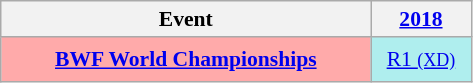<table style='font-size: 90%; text-align:center;' class='wikitable'>
<tr>
<th>Event</th>
<th><a href='#'>2018</a></th>
</tr>
<tr style="height: 30px;">
<td bgcolor=FFAAAA style="width: 240px;align=left"><strong><a href='#'>BWF World Championships</a></strong></td>
<td style="width: 60px" bgcolor=AFEEEE><a href='#'>R1 <small>(XD)</small></a></td>
</tr>
</table>
